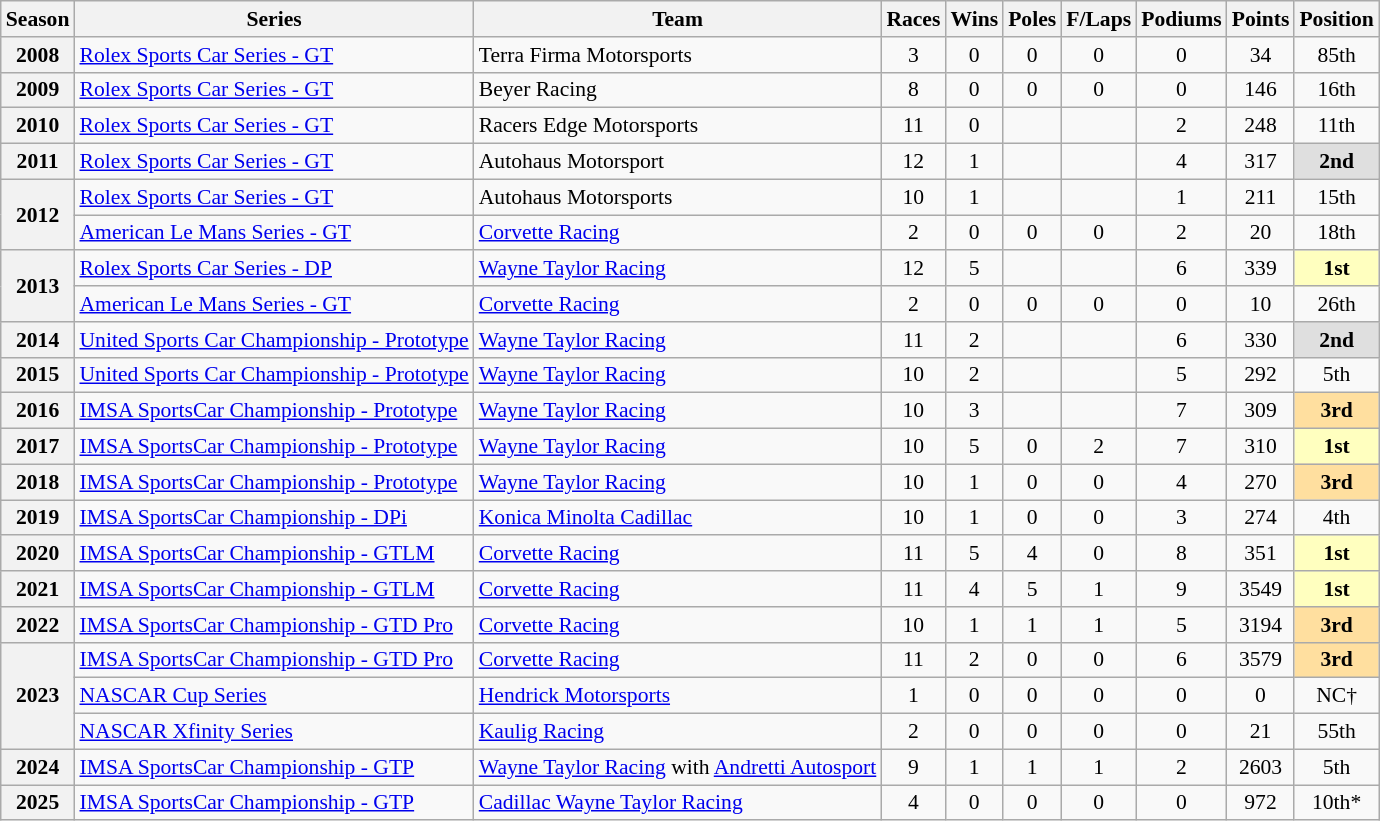<table class="wikitable" style="font-size: 90%; text-align:center">
<tr>
<th>Season</th>
<th>Series</th>
<th>Team</th>
<th>Races</th>
<th>Wins</th>
<th>Poles</th>
<th>F/Laps</th>
<th>Podiums</th>
<th>Points</th>
<th>Position</th>
</tr>
<tr>
<th>2008</th>
<td align=left><a href='#'>Rolex Sports Car Series - GT</a></td>
<td align=left>Terra Firma Motorsports</td>
<td>3</td>
<td>0</td>
<td>0</td>
<td>0</td>
<td>0</td>
<td>34</td>
<td>85th</td>
</tr>
<tr>
<th>2009</th>
<td align=left><a href='#'>Rolex Sports Car Series - GT</a></td>
<td align=left>Beyer Racing</td>
<td>8</td>
<td>0</td>
<td>0</td>
<td>0</td>
<td>0</td>
<td>146</td>
<td>16th</td>
</tr>
<tr>
<th>2010</th>
<td align=left><a href='#'>Rolex Sports Car Series - GT</a></td>
<td align=left>Racers Edge Motorsports</td>
<td>11</td>
<td>0</td>
<td></td>
<td></td>
<td>2</td>
<td>248</td>
<td>11th</td>
</tr>
<tr>
<th>2011</th>
<td align=left><a href='#'>Rolex Sports Car Series - GT</a></td>
<td align=left>Autohaus Motorsport</td>
<td>12</td>
<td>1</td>
<td></td>
<td></td>
<td>4</td>
<td>317</td>
<td style="background:#DFDFDF;"><strong>2nd</strong></td>
</tr>
<tr>
<th rowspan="2">2012</th>
<td align=left><a href='#'>Rolex Sports Car Series - GT</a></td>
<td align=left>Autohaus Motorsports</td>
<td>10</td>
<td>1</td>
<td></td>
<td></td>
<td>1</td>
<td>211</td>
<td>15th</td>
</tr>
<tr>
<td align=left><a href='#'>American Le Mans Series - GT</a></td>
<td align=left><a href='#'>Corvette Racing</a></td>
<td>2</td>
<td>0</td>
<td>0</td>
<td>0</td>
<td>2</td>
<td>20</td>
<td>18th</td>
</tr>
<tr>
<th rowspan="2">2013</th>
<td align=left><a href='#'>Rolex Sports Car Series - DP</a></td>
<td align=left><a href='#'>Wayne Taylor Racing</a></td>
<td>12</td>
<td>5</td>
<td></td>
<td></td>
<td>6</td>
<td>339</td>
<td style="background:#FFFFBF;"><strong>1st</strong></td>
</tr>
<tr>
<td align=left><a href='#'>American Le Mans Series - GT</a></td>
<td align=left><a href='#'>Corvette Racing</a></td>
<td>2</td>
<td>0</td>
<td>0</td>
<td>0</td>
<td>0</td>
<td>10</td>
<td>26th</td>
</tr>
<tr>
<th>2014</th>
<td align=left><a href='#'>United Sports Car Championship - Prototype</a></td>
<td align=left><a href='#'>Wayne Taylor Racing</a></td>
<td>11</td>
<td>2</td>
<td></td>
<td></td>
<td>6</td>
<td>330</td>
<td style="background:#DFDFDF;"><strong>2nd</strong></td>
</tr>
<tr>
<th>2015</th>
<td align=left><a href='#'>United Sports Car Championship - Prototype</a></td>
<td align=left><a href='#'>Wayne Taylor Racing</a></td>
<td>10</td>
<td>2</td>
<td></td>
<td></td>
<td>5</td>
<td>292</td>
<td>5th</td>
</tr>
<tr>
<th>2016</th>
<td align=left><a href='#'>IMSA SportsCar Championship - Prototype</a></td>
<td align=left><a href='#'>Wayne Taylor Racing</a></td>
<td>10</td>
<td>3</td>
<td></td>
<td></td>
<td>7</td>
<td>309</td>
<td style="background:#FFDF9F;"><strong>3rd</strong></td>
</tr>
<tr>
<th>2017</th>
<td align=left><a href='#'>IMSA SportsCar Championship - Prototype</a></td>
<td align=left><a href='#'>Wayne Taylor Racing</a></td>
<td>10</td>
<td>5</td>
<td>0</td>
<td>2</td>
<td>7</td>
<td>310</td>
<td style="background:#FFFFBF;"><strong>1st</strong></td>
</tr>
<tr>
<th>2018</th>
<td align=left><a href='#'>IMSA SportsCar Championship - Prototype</a></td>
<td align=left><a href='#'>Wayne Taylor Racing</a></td>
<td>10</td>
<td>1</td>
<td>0</td>
<td>0</td>
<td>4</td>
<td>270</td>
<td style="background:#FFDF9F;"><strong>3rd</strong></td>
</tr>
<tr>
<th>2019</th>
<td align=left><a href='#'>IMSA SportsCar Championship - DPi</a></td>
<td align=left><a href='#'>Konica Minolta Cadillac</a></td>
<td>10</td>
<td>1</td>
<td>0</td>
<td>0</td>
<td>3</td>
<td>274</td>
<td>4th</td>
</tr>
<tr>
<th>2020</th>
<td align=left><a href='#'>IMSA SportsCar Championship - GTLM</a></td>
<td align=left><a href='#'>Corvette Racing</a></td>
<td>11</td>
<td>5</td>
<td>4</td>
<td>0</td>
<td>8</td>
<td>351</td>
<td style="background:#FFFFBF;"><strong>1st</strong></td>
</tr>
<tr>
<th>2021</th>
<td align=left><a href='#'>IMSA SportsCar Championship - GTLM</a></td>
<td align=left><a href='#'>Corvette Racing</a></td>
<td>11</td>
<td>4</td>
<td>5</td>
<td>1</td>
<td>9</td>
<td>3549</td>
<td style="background:#FFFFBF;"><strong>1st</strong></td>
</tr>
<tr>
<th>2022</th>
<td align=left><a href='#'>IMSA SportsCar Championship - GTD Pro</a></td>
<td align=left><a href='#'>Corvette Racing</a></td>
<td>10</td>
<td>1</td>
<td>1</td>
<td>1</td>
<td>5</td>
<td>3194</td>
<td style="background:#FFDF9F;"><strong>3rd</strong></td>
</tr>
<tr>
<th rowspan="3">2023</th>
<td align=left><a href='#'>IMSA SportsCar Championship - GTD Pro</a></td>
<td align=left><a href='#'>Corvette Racing</a></td>
<td>11</td>
<td>2</td>
<td>0</td>
<td>0</td>
<td>6</td>
<td>3579</td>
<td style="background:#FFDF9F;"><strong>3rd</strong></td>
</tr>
<tr>
<td align=left><a href='#'>NASCAR Cup Series</a></td>
<td align=left><a href='#'>Hendrick Motorsports</a></td>
<td>1</td>
<td>0</td>
<td>0</td>
<td>0</td>
<td>0</td>
<td>0</td>
<td>NC†</td>
</tr>
<tr>
<td align=left><a href='#'>NASCAR Xfinity Series</a></td>
<td align=left><a href='#'>Kaulig Racing</a></td>
<td>2</td>
<td>0</td>
<td>0</td>
<td>0</td>
<td>0</td>
<td>21</td>
<td>55th</td>
</tr>
<tr>
<th>2024</th>
<td align=left><a href='#'>IMSA SportsCar Championship - GTP</a></td>
<td align=left><a href='#'>Wayne Taylor Racing</a> with <a href='#'>Andretti Autosport</a></td>
<td>9</td>
<td>1</td>
<td>1</td>
<td>1</td>
<td>2</td>
<td>2603</td>
<td>5th</td>
</tr>
<tr>
<th>2025</th>
<td align=left><a href='#'>IMSA SportsCar Championship - GTP</a></td>
<td align=left><a href='#'>Cadillac Wayne Taylor Racing</a></td>
<td>4</td>
<td>0</td>
<td>0</td>
<td>0</td>
<td>0</td>
<td>972</td>
<td>10th*</td>
</tr>
</table>
